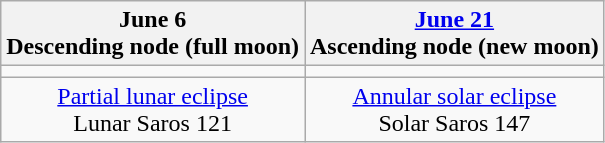<table class="wikitable">
<tr>
<th>June 6<br>Descending node (full moon)<br></th>
<th><a href='#'>June 21</a><br>Ascending node (new moon)<br></th>
</tr>
<tr>
<td></td>
<td></td>
</tr>
<tr align=center>
<td><a href='#'>Partial lunar eclipse</a><br>Lunar Saros 121</td>
<td><a href='#'>Annular solar eclipse</a><br>Solar Saros 147</td>
</tr>
</table>
